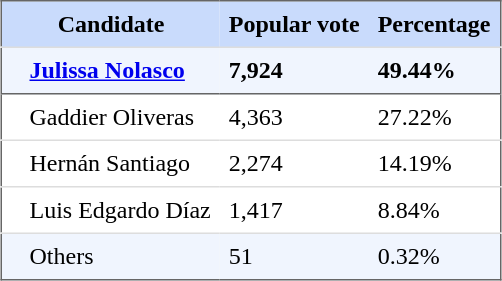<table style="border: 1px solid #666666; border-collapse: collapse" align="center" cellpadding="6">
<tr style="background-color: #C9DBFC">
<th colspan="2">Candidate</th>
<th>Popular vote</th>
<th>Percentage</th>
</tr>
<tr style="background-color: #F0F5FE">
<td style="border-top: 1px solid #DDDDDD"></td>
<td style="border-top: 1px solid #DDDDDD"><strong><a href='#'>Julissa Nolasco</a></strong></td>
<td style="border-top: 1px solid #DDDDDD"><strong>7,924</strong></td>
<td style="border-top: 1px solid #DDDDDD"><strong>49.44%</strong></td>
</tr>
<tr>
<td style="border-top: 1px solid #666666"></td>
<td style="border-top: 1px solid #666666">Gaddier Oliveras</td>
<td style="border-top: 1px solid #666666">4,363</td>
<td style="border-top: 1px solid #666666">27.22%</td>
</tr>
<tr>
<td style="border-top: 1px solid #DDDDDD"></td>
<td style="border-top: 1px solid #DDDDDD">Hernán Santiago</td>
<td style="border-top: 1px solid #DDDDDD">2,274</td>
<td style="border-top: 1px solid #DDDDDD">14.19%</td>
</tr>
<tr>
<td style="border-top: 1px solid #DDDDDD"></td>
<td style="border-top: 1px solid #DDDDDD">Luis Edgardo Díaz</td>
<td style="border-top: 1px solid #DDDDDD">1,417</td>
<td style="border-top: 1px solid #DDDDDD">8.84%</td>
</tr>
<tr style="background-color: #F0F5FE">
<td style="border-top: 1px solid #DDDDDD"></td>
<td style="border-top: 1px solid #DDDDDD">Others</td>
<td style="border-top: 1px solid #DDDDDD">51</td>
<td style="border-top: 1px solid #DDDDDD">0.32%</td>
</tr>
</table>
